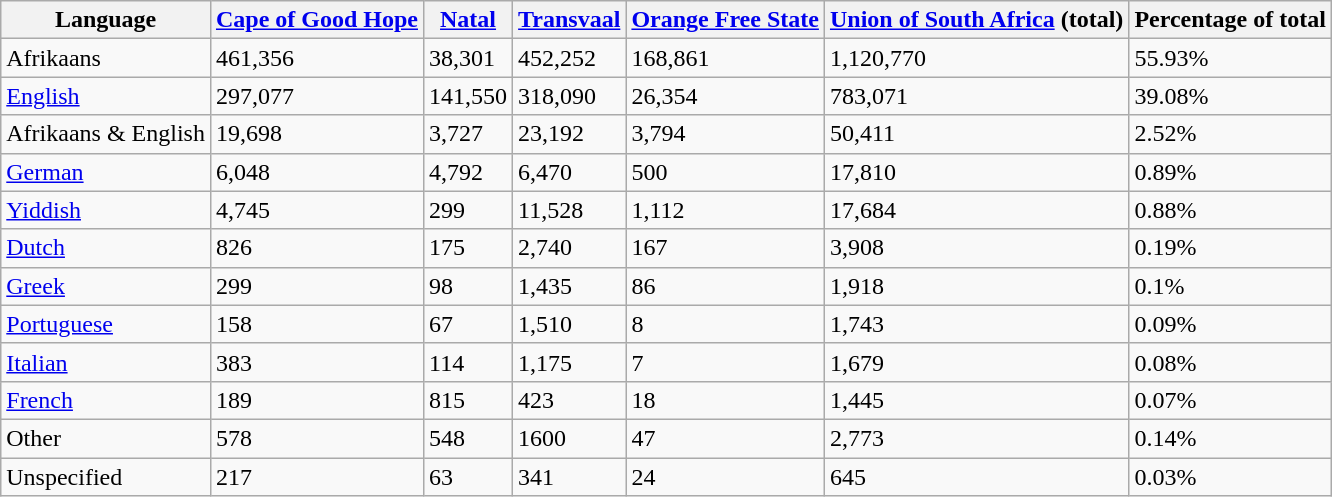<table class="wikitable">
<tr>
<th>Language</th>
<th><a href='#'>Cape of Good Hope</a></th>
<th><a href='#'>Natal</a></th>
<th><a href='#'>Transvaal</a></th>
<th><a href='#'>Orange Free State</a></th>
<th><a href='#'>Union of South Africa</a> (total)</th>
<th>Percentage of total</th>
</tr>
<tr>
<td>Afrikaans</td>
<td>461,356</td>
<td>38,301</td>
<td>452,252</td>
<td>168,861</td>
<td>1,120,770</td>
<td>55.93%</td>
</tr>
<tr>
<td><a href='#'>English</a></td>
<td>297,077</td>
<td>141,550</td>
<td>318,090</td>
<td>26,354</td>
<td>783,071</td>
<td>39.08%</td>
</tr>
<tr>
<td>Afrikaans & English</td>
<td>19,698</td>
<td>3,727</td>
<td>23,192</td>
<td>3,794</td>
<td>50,411</td>
<td>2.52%</td>
</tr>
<tr>
<td><a href='#'>German</a></td>
<td>6,048</td>
<td>4,792</td>
<td>6,470</td>
<td>500</td>
<td>17,810</td>
<td>0.89%</td>
</tr>
<tr>
<td><a href='#'>Yiddish</a></td>
<td>4,745</td>
<td>299</td>
<td>11,528</td>
<td>1,112</td>
<td>17,684</td>
<td>0.88%</td>
</tr>
<tr>
<td><a href='#'>Dutch</a></td>
<td>826</td>
<td>175</td>
<td>2,740</td>
<td>167</td>
<td>3,908</td>
<td>0.19%</td>
</tr>
<tr>
<td><a href='#'>Greek</a></td>
<td>299</td>
<td>98</td>
<td>1,435</td>
<td>86</td>
<td>1,918</td>
<td>0.1%</td>
</tr>
<tr>
<td><a href='#'>Portuguese</a></td>
<td>158</td>
<td>67</td>
<td>1,510</td>
<td>8</td>
<td>1,743</td>
<td>0.09%</td>
</tr>
<tr>
<td><a href='#'>Italian</a></td>
<td>383</td>
<td>114</td>
<td>1,175</td>
<td>7</td>
<td>1,679</td>
<td>0.08%</td>
</tr>
<tr>
<td><a href='#'>French</a></td>
<td>189</td>
<td>815</td>
<td>423</td>
<td>18</td>
<td>1,445</td>
<td>0.07%</td>
</tr>
<tr>
<td>Other</td>
<td>578</td>
<td>548</td>
<td>1600</td>
<td>47</td>
<td>2,773</td>
<td>0.14%</td>
</tr>
<tr>
<td>Unspecified</td>
<td>217</td>
<td>63</td>
<td>341</td>
<td>24</td>
<td>645</td>
<td>0.03%</td>
</tr>
</table>
